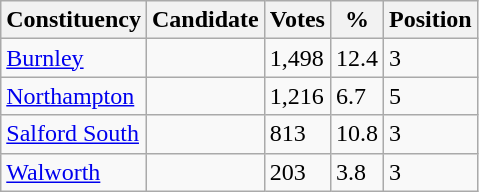<table class="wikitable sortable">
<tr>
<th>Constituency</th>
<th>Candidate</th>
<th>Votes</th>
<th>%</th>
<th>Position</th>
</tr>
<tr>
<td><a href='#'>Burnley</a></td>
<td></td>
<td>1,498</td>
<td>12.4</td>
<td>3</td>
</tr>
<tr>
<td><a href='#'>Northampton</a></td>
<td></td>
<td>1,216</td>
<td>6.7</td>
<td>5</td>
</tr>
<tr>
<td><a href='#'>Salford South</a></td>
<td></td>
<td>813</td>
<td>10.8</td>
<td>3</td>
</tr>
<tr>
<td><a href='#'>Walworth</a></td>
<td></td>
<td>203</td>
<td>3.8</td>
<td>3</td>
</tr>
</table>
